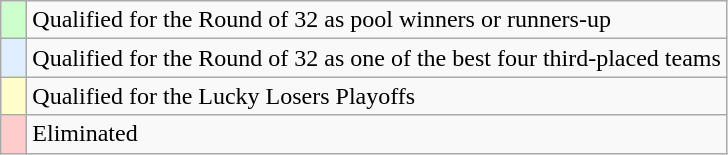<table class="wikitable" style="text-align:left;">
<tr>
<td width=10px bgcolor=#ccffcc></td>
<td>Qualified for the Round of 32 as pool winners or runners-up</td>
</tr>
<tr>
<td width=10px bgcolor=#dfefff></td>
<td>Qualified for the Round of 32 as one of the best four third-placed teams</td>
</tr>
<tr>
<td width=10px bgcolor=#ffffcc></td>
<td>Qualified for the Lucky Losers Playoffs</td>
</tr>
<tr>
<td width=10px bgcolor=#ffcccc></td>
<td>Eliminated</td>
</tr>
</table>
